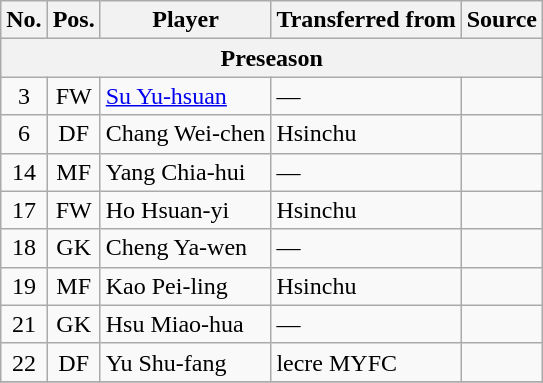<table class="wikitable plainrowheaders sortable">
<tr>
<th>No.</th>
<th>Pos.</th>
<th>Player</th>
<th>Transferred from</th>
<th>Source</th>
</tr>
<tr>
<th colspan=5>Preseason</th>
</tr>
<tr>
<td align=center>3</td>
<td align=center>FW</td>
<td><a href='#'>Su Yu-hsuan</a></td>
<td>—</td>
<td></td>
</tr>
<tr>
<td align=center>6</td>
<td align=center>DF</td>
<td>Chang Wei-chen</td>
<td> Hsinchu</td>
<td></td>
</tr>
<tr>
<td align=center>14</td>
<td align=center>MF</td>
<td>Yang Chia-hui</td>
<td>—</td>
<td></td>
</tr>
<tr>
<td align=center>17</td>
<td align=center>FW</td>
<td>Ho Hsuan-yi</td>
<td> Hsinchu</td>
<td></td>
</tr>
<tr>
<td align=center>18</td>
<td align=center>GK</td>
<td>Cheng Ya-wen</td>
<td>—</td>
<td></td>
</tr>
<tr>
<td align=center>19</td>
<td align=center>MF</td>
<td>Kao Pei-ling</td>
<td>Hsinchu</td>
<td></td>
</tr>
<tr>
<td align=center>21</td>
<td align=center>GK</td>
<td>Hsu Miao-hua</td>
<td>—</td>
<td></td>
</tr>
<tr>
<td align=center>22</td>
<td align=center>DF</td>
<td>Yu Shu-fang</td>
<td> lecre MYFC</td>
<td></td>
</tr>
<tr>
</tr>
</table>
